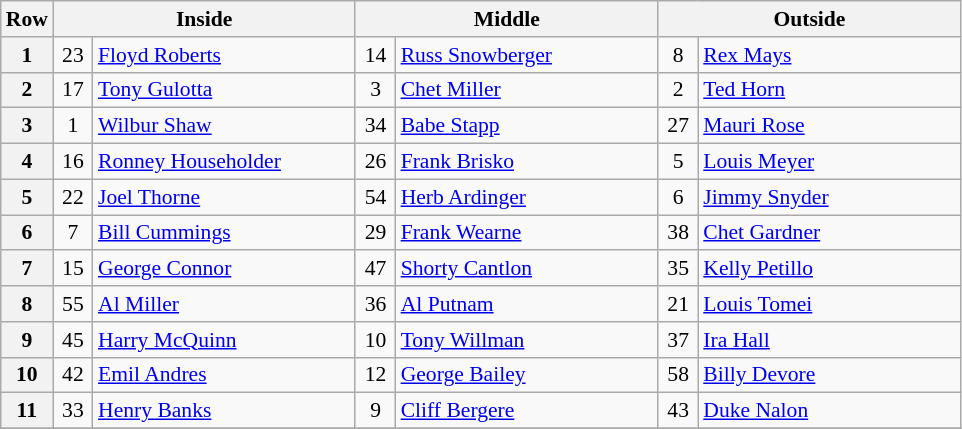<table class="wikitable" style="font-size: 90%;">
<tr>
<th>Row</th>
<th colspan=2 width="195">Inside</th>
<th colspan=2 width="195">Middle</th>
<th colspan=2 width="195">Outside</th>
</tr>
<tr>
<th>1</th>
<td align="center" width="20">23</td>
<td>  <a href='#'>Floyd Roberts</a></td>
<td align="center" width="20">14</td>
<td>  <a href='#'>Russ Snowberger</a></td>
<td align="center" width="20">8</td>
<td> <a href='#'>Rex Mays</a></td>
</tr>
<tr>
<th>2</th>
<td align="center" width="20">17</td>
<td> <a href='#'>Tony Gulotta</a></td>
<td align="center" width="20">3</td>
<td> <a href='#'>Chet Miller</a></td>
<td align="center" width="20">2</td>
<td> <a href='#'>Ted Horn</a></td>
</tr>
<tr>
<th>3</th>
<td align="center" width="20">1</td>
<td> <a href='#'>Wilbur Shaw</a> </td>
<td align="center" width="20">34</td>
<td> <a href='#'>Babe Stapp</a></td>
<td align="center" width="20">27</td>
<td> <a href='#'>Mauri Rose</a></td>
</tr>
<tr>
<th>4</th>
<td align="center" width="20">16</td>
<td> <a href='#'>Ronney Householder</a></td>
<td align="center" width="20">26</td>
<td> <a href='#'>Frank Brisko</a></td>
<td align="center" width="20">5</td>
<td> <a href='#'>Louis Meyer</a> </td>
</tr>
<tr>
<th>5</th>
<td align="center" width="20">22</td>
<td> <a href='#'>Joel Thorne</a> </td>
<td align="center" width="20">54</td>
<td> <a href='#'>Herb Ardinger</a></td>
<td align="center" width="20">6</td>
<td> <a href='#'>Jimmy Snyder</a></td>
</tr>
<tr>
<th>6</th>
<td align="center" width="20">7</td>
<td> <a href='#'>Bill Cummings</a> </td>
<td align="center" width="20">29</td>
<td> <a href='#'>Frank Wearne</a></td>
<td align="center" width="20">38</td>
<td> <a href='#'>Chet Gardner</a></td>
</tr>
<tr>
<th>7</th>
<td align="center" width="20">15</td>
<td> <a href='#'>George Connor</a></td>
<td align="center" width="20">47</td>
<td> <a href='#'>Shorty Cantlon</a></td>
<td align="center" width="20">35</td>
<td> <a href='#'>Kelly Petillo</a> </td>
</tr>
<tr>
<th>8</th>
<td align="center" width="20">55</td>
<td> <a href='#'>Al Miller</a></td>
<td align="center" width="20">36</td>
<td> <a href='#'>Al Putnam</a> </td>
<td align="center" width="20">21</td>
<td> <a href='#'>Louis Tomei</a></td>
</tr>
<tr>
<th>9</th>
<td align="center" width="20">45</td>
<td> <a href='#'>Harry McQuinn</a></td>
<td align="center" width="20">10</td>
<td> <a href='#'>Tony Willman</a></td>
<td align="center" width="20">37</td>
<td> <a href='#'>Ira Hall</a></td>
</tr>
<tr>
<th>10</th>
<td align="center" width="20">42</td>
<td> <a href='#'>Emil Andres</a></td>
<td align="center" width="20">12</td>
<td> <a href='#'>George Bailey</a></td>
<td align="center" width="20">58</td>
<td> <a href='#'>Billy Devore</a></td>
</tr>
<tr>
<th>11</th>
<td align="center" width="20">33</td>
<td> <a href='#'>Henry Banks</a> </td>
<td align="center" width="20">9</td>
<td> <a href='#'>Cliff Bergere</a></td>
<td align="center" width="20">43</td>
<td> <a href='#'>Duke Nalon</a> </td>
</tr>
<tr>
</tr>
</table>
